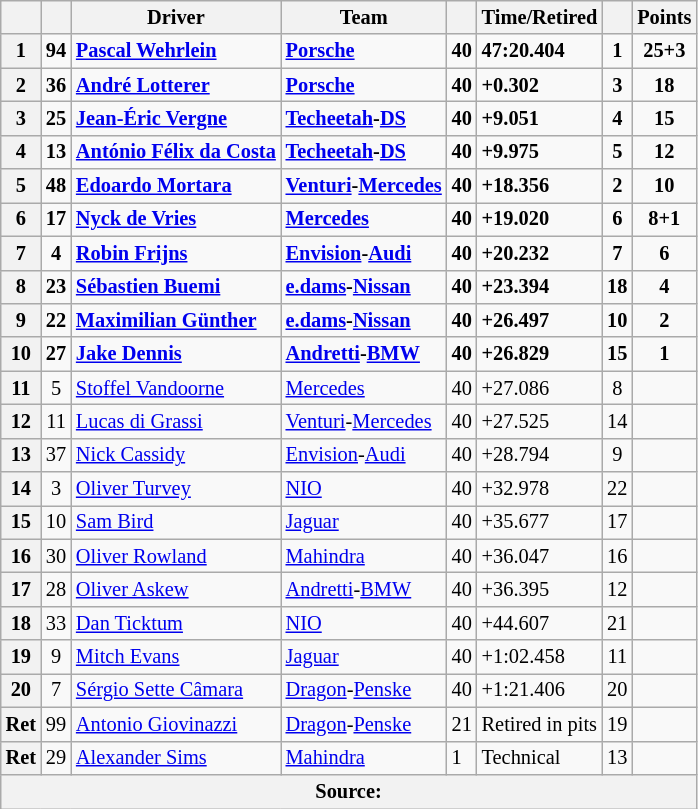<table class="wikitable sortable" style="font-size: 85%">
<tr>
<th scope="col"></th>
<th scope="col"></th>
<th scope="col">Driver</th>
<th scope="col">Team</th>
<th scope="col"></th>
<th scope="col" class="unsortable">Time/Retired</th>
<th scope="col"></th>
<th scope="col">Points</th>
</tr>
<tr>
<th scope="row">1</th>
<td align="center"><strong>94</strong></td>
<td data-sort-value="WEH"> <strong><a href='#'>Pascal Wehrlein</a></strong></td>
<td><strong><a href='#'>Porsche</a></strong></td>
<td><strong>40</strong></td>
<td><strong>47:20.404</strong></td>
<td align="center"><strong>1</strong></td>
<td align="center"><strong>25+3</strong></td>
</tr>
<tr>
<th scope="row">2</th>
<td align="center"><strong>36</strong></td>
<td data-sort-value="LOT"> <strong><a href='#'>André Lotterer</a></strong></td>
<td><strong><a href='#'>Porsche</a></strong></td>
<td><strong>40</strong></td>
<td><strong>+0.302</strong></td>
<td align="center"><strong>3</strong></td>
<td align="center"><strong>18</strong></td>
</tr>
<tr>
<th scope="row">3</th>
<td align="center"><strong>25</strong></td>
<td data-sort-value="JEV"> <strong><a href='#'>Jean-Éric Vergne</a></strong></td>
<td><strong><a href='#'>Techeetah</a>-<a href='#'>DS</a></strong></td>
<td><strong>40</strong></td>
<td><strong>+9.051</strong></td>
<td align="center"><strong>4</strong></td>
<td align="center"><strong>15</strong></td>
</tr>
<tr>
<th scope="row">4</th>
<td align="center"><strong>13</strong></td>
<td data-sort-value="DAC"> <strong><a href='#'>António Félix da Costa</a></strong></td>
<td><strong><a href='#'>Techeetah</a>-<a href='#'>DS</a></strong></td>
<td><strong>40</strong></td>
<td><strong>+9.975</strong></td>
<td align="center"><strong>5</strong></td>
<td align="center"><strong>12</strong></td>
</tr>
<tr>
<th scope="row">5</th>
<td align="center"><strong>48</strong></td>
<td data-sort-value="MOR"> <strong><a href='#'>Edoardo Mortara</a></strong></td>
<td><strong><a href='#'>Venturi</a>-<a href='#'>Mercedes</a></strong></td>
<td><strong>40</strong></td>
<td><strong>+18.356</strong></td>
<td align="center"><strong>2</strong></td>
<td align="center"><strong>10</strong></td>
</tr>
<tr>
<th scope="row">6</th>
<td align="center"><strong>17</strong></td>
<td data-sort-value="DEV"> <strong><a href='#'>Nyck de Vries</a></strong></td>
<td><strong><a href='#'>Mercedes</a></strong></td>
<td><strong>40</strong></td>
<td><strong>+19.020</strong></td>
<td align="center"><strong>6</strong></td>
<td align="center"><strong>8+1</strong></td>
</tr>
<tr>
<th scope="row">7</th>
<td align="center"><strong>4</strong></td>
<td data-sort-value="FRI"> <strong><a href='#'>Robin Frijns</a></strong></td>
<td><strong><a href='#'>Envision</a>-<a href='#'>Audi</a></strong></td>
<td><strong>40</strong></td>
<td><strong>+20.232</strong></td>
<td align="center"><strong>7</strong></td>
<td align="center"><strong>6</strong></td>
</tr>
<tr>
<th scope="row">8</th>
<td align="center"><strong>23</strong></td>
<td data-sort-value="BUE"> <strong><a href='#'>Sébastien Buemi</a></strong></td>
<td><strong><a href='#'>e.dams</a>-<a href='#'>Nissan</a></strong></td>
<td><strong>40</strong></td>
<td><strong>+23.394</strong></td>
<td align="center"><strong>18</strong></td>
<td align="center"><strong>4</strong></td>
</tr>
<tr>
<th scope="row">9</th>
<td align="center"><strong>22</strong></td>
<td data-sort-value="GUE"> <strong><a href='#'>Maximilian Günther</a></strong></td>
<td><strong><a href='#'>e.dams</a>-<a href='#'>Nissan</a></strong></td>
<td><strong>40</strong></td>
<td><strong>+26.497</strong></td>
<td align="center"><strong>10</strong></td>
<td align="center"><strong>2</strong></td>
</tr>
<tr>
<th scope="row">10</th>
<td align="center"><strong>27</strong></td>
<td data-sort-value="DEN"> <strong><a href='#'>Jake Dennis</a></strong></td>
<td><strong><a href='#'>Andretti</a>-<a href='#'>BMW</a></strong></td>
<td><strong>40</strong></td>
<td><strong>+26.829</strong></td>
<td align="center"><strong>15</strong></td>
<td align="center"><strong>1</strong></td>
</tr>
<tr>
<th scope="row">11</th>
<td align="center">5</td>
<td data-sort-value="VAN"> <a href='#'>Stoffel Vandoorne</a></td>
<td><a href='#'>Mercedes</a></td>
<td>40</td>
<td>+27.086</td>
<td align="center">8</td>
<td align="center"></td>
</tr>
<tr>
<th scope="row">12</th>
<td align="center">11</td>
<td data-sort-value="DIG"> <a href='#'>Lucas di Grassi</a></td>
<td><a href='#'>Venturi</a>-<a href='#'>Mercedes</a></td>
<td>40</td>
<td>+27.525</td>
<td align="center">14</td>
<td align="center"></td>
</tr>
<tr>
<th scope="row">13</th>
<td align="center">37</td>
<td data-sort-value="CAS"> <a href='#'>Nick Cassidy</a></td>
<td><a href='#'>Envision</a>-<a href='#'>Audi</a></td>
<td>40</td>
<td>+28.794</td>
<td align="center">9</td>
<td align="center"></td>
</tr>
<tr>
<th scope="row">14</th>
<td align="center">3</td>
<td data-sort-value="TUR"> <a href='#'>Oliver Turvey</a></td>
<td><a href='#'>NIO</a></td>
<td>40</td>
<td>+32.978</td>
<td align="center">22</td>
<td align="center"></td>
</tr>
<tr>
<th scope="row">15</th>
<td align="center">10</td>
<td data-sort-value="BIR"> <a href='#'>Sam Bird</a></td>
<td><a href='#'>Jaguar</a></td>
<td>40</td>
<td>+35.677</td>
<td align="center">17</td>
<td align="center"></td>
</tr>
<tr>
<th scope="row">16</th>
<td align="center">30</td>
<td data-sort-value="ROW"> <a href='#'>Oliver Rowland</a></td>
<td><a href='#'>Mahindra</a></td>
<td>40</td>
<td>+36.047</td>
<td align="center">16</td>
<td align="center"></td>
</tr>
<tr>
<th scope="row">17</th>
<td align="center">28</td>
<td data-sort-value="ASK"> <a href='#'>Oliver Askew</a></td>
<td><a href='#'>Andretti</a>-<a href='#'>BMW</a></td>
<td>40</td>
<td>+36.395</td>
<td align="center">12</td>
<td align="center"></td>
</tr>
<tr>
<th scope="row">18</th>
<td align="center">33</td>
<td data-sort-value="TIC"> <a href='#'>Dan Ticktum</a></td>
<td><a href='#'>NIO</a></td>
<td>40</td>
<td>+44.607</td>
<td align="center">21</td>
<td align="center"></td>
</tr>
<tr>
<th scope="row">19</th>
<td align="center">9</td>
<td data-sort-value="EVA"> <a href='#'>Mitch Evans</a></td>
<td><a href='#'>Jaguar</a></td>
<td>40</td>
<td>+1:02.458</td>
<td align="center">11</td>
<td align="center"></td>
</tr>
<tr>
<th scope="row">20</th>
<td align="center">7</td>
<td data-sort-value="SET"> <a href='#'>Sérgio Sette Câmara</a></td>
<td><a href='#'>Dragon</a>-<a href='#'>Penske</a></td>
<td>40</td>
<td>+1:21.406</td>
<td align="center">20</td>
<td align="center"></td>
</tr>
<tr>
<th scope="row">Ret</th>
<td align="center">99</td>
<td data-sort-value="GIO"> <a href='#'>Antonio Giovinazzi</a></td>
<td><a href='#'>Dragon</a>-<a href='#'>Penske</a></td>
<td>21</td>
<td>Retired in pits</td>
<td align="center">19</td>
<td align="center"></td>
</tr>
<tr>
<th scope="row">Ret</th>
<td align="center">29</td>
<td data-sort-value="SIM"> <a href='#'>Alexander Sims</a></td>
<td><a href='#'>Mahindra</a></td>
<td>1</td>
<td>Technical</td>
<td align="center">13</td>
<td align="center"></td>
</tr>
<tr>
<th colspan="8">Source:</th>
</tr>
</table>
